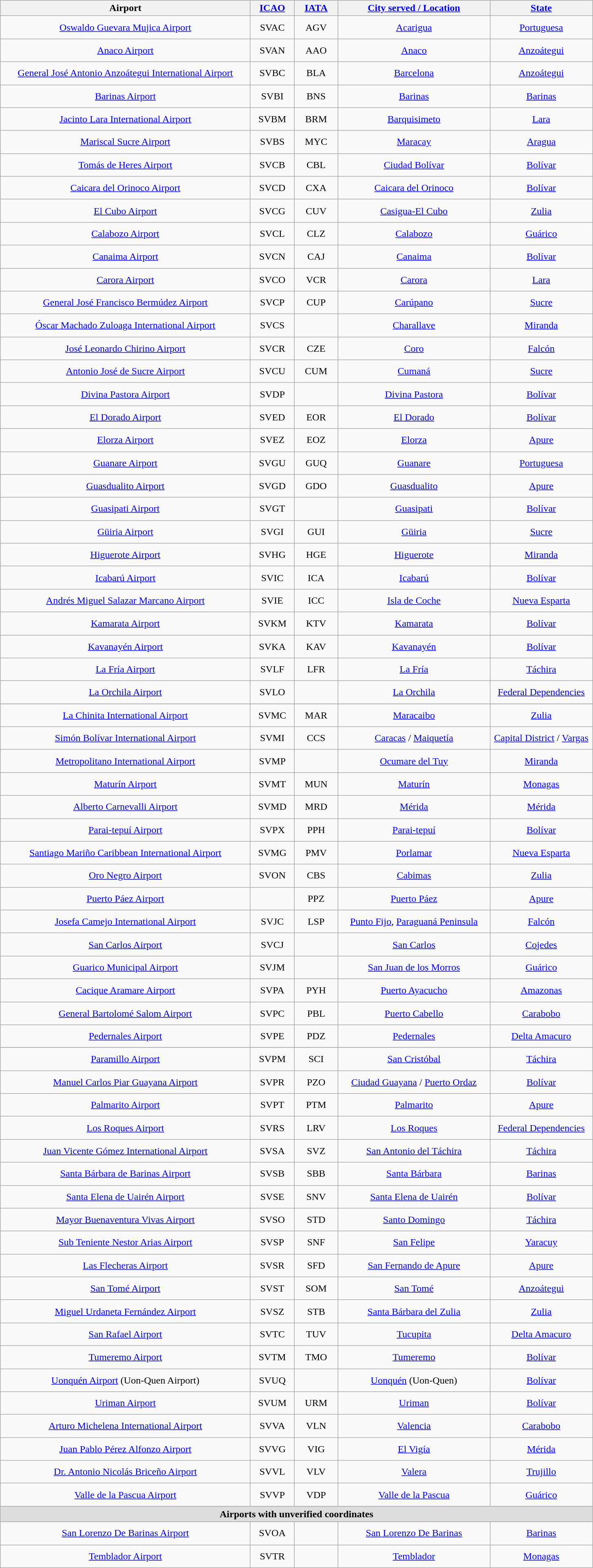<table class="wikitable sortable plainrowheaders" style="text-align:center;">
<tr>
<th scope="col" style="white-space:nowrap; width:25em;">Airport</th>
<th scope="col" style="width:4em;"><a href='#'>ICAO</a></th>
<th scope="col" style="width:4em;"><a href='#'>IATA</a></th>
<th scope="col" style="white-space:nowrap; width:15em;"><a href='#'>City served / Location</a></th>
<th scope="col" style="width:10em;"><a href='#'>State</a></th>
</tr>
<tr>
<td height="30"><a href='#'>Oswaldo Guevara Mujica Airport</a></td>
<td>SVAC</td>
<td>AGV</td>
<td><a href='#'>Acarigua</a></td>
<td><a href='#'>Portuguesa</a></td>
</tr>
<tr>
<td height="30"><a href='#'>Anaco Airport</a></td>
<td>SVAN</td>
<td>AAO</td>
<td><a href='#'>Anaco</a></td>
<td><a href='#'>Anzoátegui</a></td>
</tr>
<tr>
<td height="30"><a href='#'>General José Antonio Anzoátegui International Airport</a></td>
<td>SVBC</td>
<td>BLA</td>
<td><a href='#'>Barcelona</a></td>
<td><a href='#'>Anzoátegui</a></td>
</tr>
<tr>
<td height="30"><a href='#'>Barinas Airport</a></td>
<td>SVBI</td>
<td>BNS</td>
<td><a href='#'>Barinas</a></td>
<td><a href='#'>Barinas</a></td>
</tr>
<tr>
<td height="30"><a href='#'>Jacinto Lara International Airport</a></td>
<td>SVBM</td>
<td>BRM</td>
<td><a href='#'>Barquisimeto</a></td>
<td><a href='#'>Lara</a></td>
</tr>
<tr>
<td height="30"><a href='#'>Mariscal Sucre Airport</a></td>
<td>SVBS</td>
<td>MYC</td>
<td><a href='#'>Maracay</a></td>
<td><a href='#'>Aragua</a></td>
</tr>
<tr>
<td height="30"><a href='#'>Tomás de Heres Airport</a></td>
<td>SVCB</td>
<td>CBL</td>
<td><a href='#'>Ciudad Bolívar</a></td>
<td><a href='#'>Bolívar</a></td>
</tr>
<tr>
<td height="30"><a href='#'>Caicara del Orinoco Airport</a></td>
<td>SVCD</td>
<td>CXA</td>
<td><a href='#'>Caicara del Orinoco</a></td>
<td><a href='#'>Bolívar</a></td>
</tr>
<tr>
<td height="30"><a href='#'>El Cubo Airport</a></td>
<td>SVCG</td>
<td>CUV</td>
<td><a href='#'>Casigua-El Cubo</a></td>
<td><a href='#'>Zulia</a></td>
</tr>
<tr>
<td height="30"><a href='#'>Calabozo Airport</a></td>
<td>SVCL</td>
<td>CLZ</td>
<td><a href='#'>Calabozo</a></td>
<td><a href='#'>Guárico</a></td>
</tr>
<tr>
<td height="30"><a href='#'>Canaima Airport</a></td>
<td>SVCN</td>
<td>CAJ</td>
<td><a href='#'>Canaima</a></td>
<td><a href='#'>Bolívar</a></td>
</tr>
<tr>
<td height="30"><a href='#'>Carora Airport</a></td>
<td>SVCO</td>
<td>VCR</td>
<td><a href='#'>Carora</a></td>
<td><a href='#'>Lara</a></td>
</tr>
<tr>
<td height="30"><a href='#'>General José Francisco Bermúdez Airport</a></td>
<td>SVCP</td>
<td>CUP</td>
<td><a href='#'>Carúpano</a></td>
<td><a href='#'>Sucre</a></td>
</tr>
<tr>
<td height="30"><a href='#'>Óscar Machado Zuloaga International Airport</a></td>
<td>SVCS</td>
<td></td>
<td><a href='#'>Charallave</a></td>
<td><a href='#'>Miranda</a></td>
</tr>
<tr>
<td height="30"><a href='#'>José Leonardo Chirino Airport</a></td>
<td>SVCR</td>
<td>CZE</td>
<td><a href='#'>Coro</a></td>
<td><a href='#'>Falcón</a></td>
</tr>
<tr>
<td height="30"><a href='#'>Antonio José de Sucre Airport</a></td>
<td>SVCU</td>
<td>CUM</td>
<td><a href='#'>Cumaná</a></td>
<td><a href='#'>Sucre</a></td>
</tr>
<tr>
<td height="30"><a href='#'>Divina Pastora Airport</a></td>
<td>SVDP</td>
<td></td>
<td><a href='#'>Divina Pastora</a></td>
<td><a href='#'>Bolívar</a></td>
</tr>
<tr>
<td height="30"><a href='#'>El Dorado Airport</a></td>
<td>SVED</td>
<td>EOR</td>
<td><a href='#'>El Dorado</a></td>
<td><a href='#'>Bolívar</a></td>
</tr>
<tr>
<td height="30"><a href='#'>Elorza Airport</a></td>
<td>SVEZ</td>
<td>EOZ</td>
<td><a href='#'>Elorza</a></td>
<td><a href='#'>Apure</a></td>
</tr>
<tr>
<td height="30"><a href='#'>Guanare Airport</a></td>
<td>SVGU</td>
<td>GUQ</td>
<td><a href='#'>Guanare</a></td>
<td><a href='#'>Portuguesa</a></td>
</tr>
<tr>
<td height="30"><a href='#'>Guasdualito Airport</a></td>
<td>SVGD</td>
<td>GDO</td>
<td><a href='#'>Guasdualito</a></td>
<td><a href='#'>Apure</a></td>
</tr>
<tr>
<td height="30"><a href='#'>Guasipati Airport</a></td>
<td>SVGT</td>
<td></td>
<td><a href='#'>Guasipati</a></td>
<td><a href='#'>Bolívar</a></td>
</tr>
<tr>
<td height="30"><a href='#'>Güiria Airport</a></td>
<td>SVGI</td>
<td>GUI</td>
<td><a href='#'>Güiria</a></td>
<td><a href='#'>Sucre</a></td>
</tr>
<tr>
<td height="30"><a href='#'>Higuerote Airport</a></td>
<td>SVHG</td>
<td>HGE</td>
<td><a href='#'>Higuerote</a></td>
<td><a href='#'>Miranda</a></td>
</tr>
<tr>
<td height="30"><a href='#'>Icabarú Airport</a></td>
<td>SVIC</td>
<td>ICA</td>
<td><a href='#'>Icabarú</a></td>
<td><a href='#'>Bolívar</a></td>
</tr>
<tr>
<td height="30"><a href='#'>Andrés Miguel Salazar Marcano Airport</a></td>
<td>SVIE</td>
<td>ICC</td>
<td><a href='#'>Isla de Coche</a></td>
<td><a href='#'>Nueva Esparta</a></td>
</tr>
<tr>
<td height="30"><a href='#'>Kamarata Airport</a></td>
<td>SVKM</td>
<td>KTV</td>
<td><a href='#'>Kamarata</a></td>
<td><a href='#'>Bolívar</a></td>
</tr>
<tr>
<td height="30"><a href='#'>Kavanayén Airport</a></td>
<td>SVKA</td>
<td>KAV</td>
<td><a href='#'>Kavanayén</a></td>
<td><a href='#'>Bolívar</a></td>
</tr>
<tr>
<td height="30"><a href='#'>La Fría Airport</a></td>
<td>SVLF</td>
<td>LFR</td>
<td><a href='#'>La Fría</a></td>
<td><a href='#'>Táchira</a></td>
</tr>
<tr>
<td height="30"><a href='#'>La Orchila Airport</a></td>
<td>SVLO</td>
<td></td>
<td><a href='#'>La Orchila</a></td>
<td><a href='#'>Federal Dependencies</a></td>
</tr>
<tr>
</tr>
<tr>
<td height="30"><a href='#'>La Chinita International Airport</a></td>
<td>SVMC</td>
<td>MAR</td>
<td><a href='#'>Maracaibo</a></td>
<td><a href='#'>Zulia</a></td>
</tr>
<tr>
<td height="30"><a href='#'>Simón Bolívar International Airport</a></td>
<td>SVMI</td>
<td>CCS</td>
<td><a href='#'>Caracas</a> / <a href='#'>Maiquetía</a></td>
<td><a href='#'>Capital District</a> / <a href='#'>Vargas</a></td>
</tr>
<tr>
<td height="30"><a href='#'>Metropolitano International Airport</a></td>
<td>SVMP</td>
<td></td>
<td><a href='#'>Ocumare del Tuy</a></td>
<td><a href='#'>Miranda</a></td>
</tr>
<tr>
<td height="30"><a href='#'>Maturín Airport</a></td>
<td>SVMT</td>
<td>MUN</td>
<td><a href='#'>Maturín</a></td>
<td><a href='#'>Monagas</a></td>
</tr>
<tr>
<td height="30"><a href='#'>Alberto Carnevalli Airport</a></td>
<td>SVMD</td>
<td>MRD</td>
<td><a href='#'>Mérida</a></td>
<td><a href='#'>Mérida</a></td>
</tr>
<tr>
<td height="30"><a href='#'>Parai-tepuí Airport</a></td>
<td>SVPX</td>
<td>PPH</td>
<td><a href='#'>Parai-tepuí</a></td>
<td><a href='#'>Bolívar</a></td>
</tr>
<tr>
<td height="30"><a href='#'>Santiago Mariño Caribbean International Airport</a></td>
<td>SVMG</td>
<td>PMV</td>
<td><a href='#'>Porlamar</a></td>
<td><a href='#'>Nueva Esparta</a></td>
</tr>
<tr>
<td height="30"><a href='#'>Oro Negro Airport</a></td>
<td>SVON</td>
<td>CBS</td>
<td><a href='#'>Cabimas</a></td>
<td><a href='#'>Zulia</a></td>
</tr>
<tr>
<td height="30"><a href='#'>Puerto Páez Airport</a></td>
<td></td>
<td>PPZ</td>
<td><a href='#'>Puerto Páez</a></td>
<td><a href='#'>Apure</a></td>
</tr>
<tr>
<td height="30"><a href='#'>Josefa Camejo International Airport</a></td>
<td>SVJC</td>
<td>LSP</td>
<td><a href='#'>Punto Fijo</a>, <a href='#'>Paraguaná Peninsula</a></td>
<td><a href='#'>Falcón</a></td>
</tr>
<tr>
<td height="30"><a href='#'>San Carlos Airport</a></td>
<td>SVCJ</td>
<td></td>
<td><a href='#'>San Carlos</a></td>
<td><a href='#'>Cojedes</a></td>
</tr>
<tr>
<td height="30"><a href='#'>Guarico Municipal Airport</a></td>
<td>SVJM</td>
<td></td>
<td><a href='#'>San Juan de los Morros</a></td>
<td><a href='#'>Guárico</a></td>
</tr>
<tr>
<td height="30"><a href='#'>Cacique Aramare Airport</a></td>
<td>SVPA</td>
<td>PYH</td>
<td><a href='#'>Puerto Ayacucho</a></td>
<td><a href='#'>Amazonas</a></td>
</tr>
<tr>
<td height="30"><a href='#'>General Bartolomé Salom Airport</a></td>
<td>SVPC</td>
<td>PBL</td>
<td><a href='#'>Puerto Cabello</a></td>
<td><a href='#'>Carabobo</a></td>
</tr>
<tr>
<td height="30"><a href='#'>Pedernales Airport</a></td>
<td>SVPE</td>
<td>PDZ</td>
<td><a href='#'>Pedernales</a></td>
<td><a href='#'>Delta Amacuro</a></td>
</tr>
<tr>
</tr>
<tr>
<td height="30"><a href='#'>Paramillo Airport</a></td>
<td>SVPM</td>
<td>SCI</td>
<td><a href='#'>San Cristóbal</a></td>
<td><a href='#'>Táchira</a></td>
</tr>
<tr>
<td height="30"><a href='#'>Manuel Carlos Piar Guayana Airport</a></td>
<td>SVPR</td>
<td>PZO</td>
<td><a href='#'>Ciudad Guayana</a> / <a href='#'>Puerto Ordaz</a></td>
<td><a href='#'>Bolívar</a></td>
</tr>
<tr>
<td height="30"><a href='#'>Palmarito Airport</a></td>
<td>SVPT</td>
<td>PTM</td>
<td><a href='#'>Palmarito</a></td>
<td><a href='#'>Apure</a></td>
</tr>
<tr>
<td height="30"><a href='#'>Los Roques Airport</a></td>
<td>SVRS</td>
<td>LRV</td>
<td><a href='#'>Los Roques</a></td>
<td><a href='#'>Federal Dependencies</a></td>
</tr>
<tr>
<td height="30"><a href='#'>Juan Vicente Gómez International Airport</a></td>
<td>SVSA</td>
<td>SVZ</td>
<td><a href='#'>San Antonio del Táchira</a></td>
<td><a href='#'>Táchira</a></td>
</tr>
<tr>
<td height="30"><a href='#'>Santa Bárbara de Barinas Airport</a></td>
<td>SVSB</td>
<td>SBB</td>
<td><a href='#'>Santa Bárbara</a></td>
<td><a href='#'>Barinas</a></td>
</tr>
<tr>
<td height="30"><a href='#'>Santa Elena de Uairén Airport</a></td>
<td>SVSE</td>
<td>SNV</td>
<td><a href='#'>Santa Elena de Uairén</a></td>
<td><a href='#'>Bolívar</a></td>
</tr>
<tr>
<td height="30"><a href='#'>Mayor Buenaventura Vivas Airport</a></td>
<td>SVSO</td>
<td>STD</td>
<td><a href='#'>Santo Domingo</a></td>
<td><a href='#'>Táchira</a></td>
</tr>
<tr>
<td height="30"><a href='#'>Sub Teniente Nestor Arias Airport</a></td>
<td>SVSP</td>
<td>SNF</td>
<td><a href='#'>San Felipe</a></td>
<td><a href='#'>Yaracuy</a></td>
</tr>
<tr>
<td height="30"><a href='#'>Las Flecheras Airport</a></td>
<td>SVSR</td>
<td>SFD</td>
<td><a href='#'>San Fernando de Apure</a></td>
<td><a href='#'>Apure</a></td>
</tr>
<tr>
<td height="30"><a href='#'>San Tomé Airport</a></td>
<td>SVST</td>
<td>SOM</td>
<td><a href='#'>San Tomé</a></td>
<td><a href='#'>Anzoátegui</a></td>
</tr>
<tr>
<td height="30"><a href='#'>Miguel Urdaneta Fernández Airport</a></td>
<td>SVSZ</td>
<td>STB</td>
<td><a href='#'>Santa Bárbara del Zulia</a></td>
<td><a href='#'>Zulia</a></td>
</tr>
<tr>
<td height="30"><a href='#'>San Rafael Airport</a></td>
<td>SVTC</td>
<td>TUV</td>
<td><a href='#'>Tucupita</a></td>
<td><a href='#'>Delta Amacuro</a></td>
</tr>
<tr>
<td height="30"><a href='#'>Tumeremo Airport</a></td>
<td>SVTM</td>
<td>TMO</td>
<td><a href='#'>Tumeremo</a></td>
<td><a href='#'>Bolívar</a></td>
</tr>
<tr>
<td height="30"><a href='#'>Uonquén Airport</a> (Uon-Quen Airport)</td>
<td>SVUQ</td>
<td></td>
<td><a href='#'>Uonquén</a> (Uon-Quen)</td>
<td><a href='#'>Bolívar</a></td>
</tr>
<tr>
<td height="30"><a href='#'>Uriman Airport</a></td>
<td>SVUM</td>
<td>URM</td>
<td><a href='#'>Uriman</a></td>
<td><a href='#'>Bolívar</a></td>
</tr>
<tr>
<td height="30"><a href='#'>Arturo Michelena International Airport</a></td>
<td>SVVA</td>
<td>VLN</td>
<td><a href='#'>Valencia</a></td>
<td><a href='#'>Carabobo</a></td>
</tr>
<tr>
<td height="30"><a href='#'>Juan Pablo Pérez Alfonzo Airport</a></td>
<td>SVVG</td>
<td>VIG</td>
<td><a href='#'>El Vigía</a></td>
<td><a href='#'>Mérida</a></td>
</tr>
<tr>
<td height="30"><a href='#'>Dr. Antonio Nicolás Briceño Airport</a></td>
<td>SVVL</td>
<td>VLV</td>
<td><a href='#'>Valera</a></td>
<td><a href='#'>Trujillo</a></td>
</tr>
<tr>
<td height="30"><a href='#'>Valle de la Pascua Airport</a></td>
<td>SVVP</td>
<td>VDP</td>
<td><a href='#'>Valle de la Pascua</a></td>
<td><a href='#'>Guárico</a></td>
</tr>
<tr class="sortbottom" style="font-weight:bold; background:#DDDDDD;">
<td colspan="5">Airports with unverified coordinates</td>
</tr>
<tr>
<td height="30"><a href='#'>San Lorenzo De Barinas Airport</a></td>
<td>SVOA</td>
<td></td>
<td><a href='#'>San Lorenzo De Barinas</a></td>
<td><a href='#'>Barinas</a></td>
</tr>
<tr>
<td height="30"><a href='#'>Temblador Airport</a></td>
<td>SVTR</td>
<td></td>
<td><a href='#'>Temblador</a></td>
<td><a href='#'>Monagas</a></td>
</tr>
</table>
